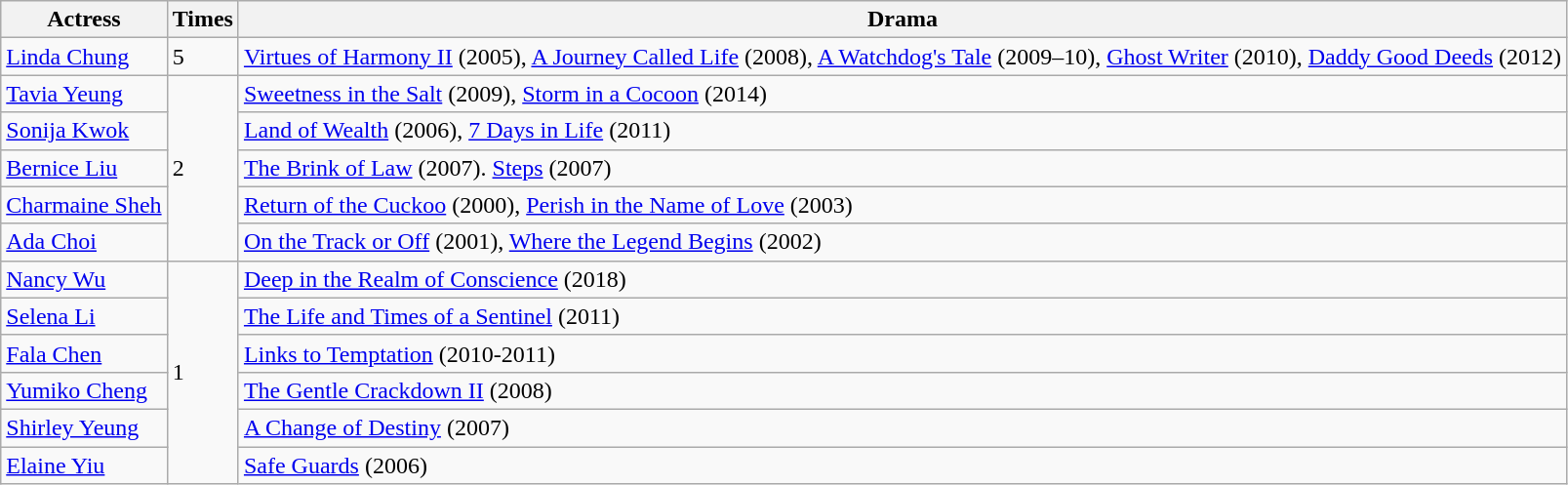<table class="wikitable sortable">
<tr>
<th>Actress</th>
<th>Times</th>
<th>Drama</th>
</tr>
<tr>
<td><a href='#'>Linda Chung</a></td>
<td>5</td>
<td><a href='#'>Virtues of Harmony II</a> (2005), <a href='#'>A Journey Called Life</a> (2008), <a href='#'>A Watchdog's Tale</a> (2009–10), <a href='#'>Ghost Writer</a> (2010), <a href='#'>Daddy Good Deeds</a> (2012)</td>
</tr>
<tr>
<td><a href='#'>Tavia Yeung</a></td>
<td rowspan=5>2</td>
<td><a href='#'>Sweetness in the Salt</a> (2009), <a href='#'>Storm in a Cocoon</a> (2014)</td>
</tr>
<tr>
<td><a href='#'>Sonija Kwok</a></td>
<td><a href='#'>Land of Wealth</a> (2006), <a href='#'>7 Days in Life</a> (2011)</td>
</tr>
<tr>
<td><a href='#'>Bernice Liu</a></td>
<td><a href='#'>The Brink of Law</a> (2007). <a href='#'>Steps</a> (2007)</td>
</tr>
<tr>
<td><a href='#'>Charmaine Sheh</a></td>
<td><a href='#'>Return of the Cuckoo</a> (2000), <a href='#'>Perish in the Name of Love</a> (2003)</td>
</tr>
<tr>
<td><a href='#'>Ada Choi</a></td>
<td><a href='#'>On the Track or Off</a> (2001), <a href='#'>Where the Legend Begins</a> (2002)</td>
</tr>
<tr>
<td><a href='#'>Nancy Wu</a></td>
<td rowspan=6>1</td>
<td><a href='#'>Deep in the Realm of Conscience</a> (2018)</td>
</tr>
<tr>
<td><a href='#'>Selena Li</a></td>
<td><a href='#'>The Life and Times of a Sentinel</a> (2011)</td>
</tr>
<tr>
<td><a href='#'>Fala Chen</a></td>
<td><a href='#'>Links to Temptation</a> (2010-2011)</td>
</tr>
<tr>
<td><a href='#'>Yumiko Cheng</a></td>
<td><a href='#'>The Gentle Crackdown II</a> (2008)</td>
</tr>
<tr>
<td><a href='#'>Shirley Yeung</a></td>
<td><a href='#'>A Change of Destiny</a> (2007)</td>
</tr>
<tr>
<td><a href='#'>Elaine Yiu</a></td>
<td><a href='#'>Safe Guards</a> (2006)</td>
</tr>
</table>
